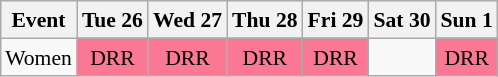<table class="wikitable" style="margin:0.5em auto; font-size:90%; line-height:1.25em; text-align:center">
<tr>
<th>Event</th>
<th>Tue 26</th>
<th>Wed 27</th>
<th>Thu 28</th>
<th>Fri 29</th>
<th>Sat 30</th>
<th>Sun 1</th>
</tr>
<tr>
<td>Women</td>
<td bgcolor="#FA7894">DRR</td>
<td bgcolor="#FA7894">DRR</td>
<td bgcolor="#FA7894">DRR</td>
<td bgcolor="#FA7894">DRR</td>
<td></td>
<td bgcolor="#FA7894">DRR</td>
</tr>
</table>
